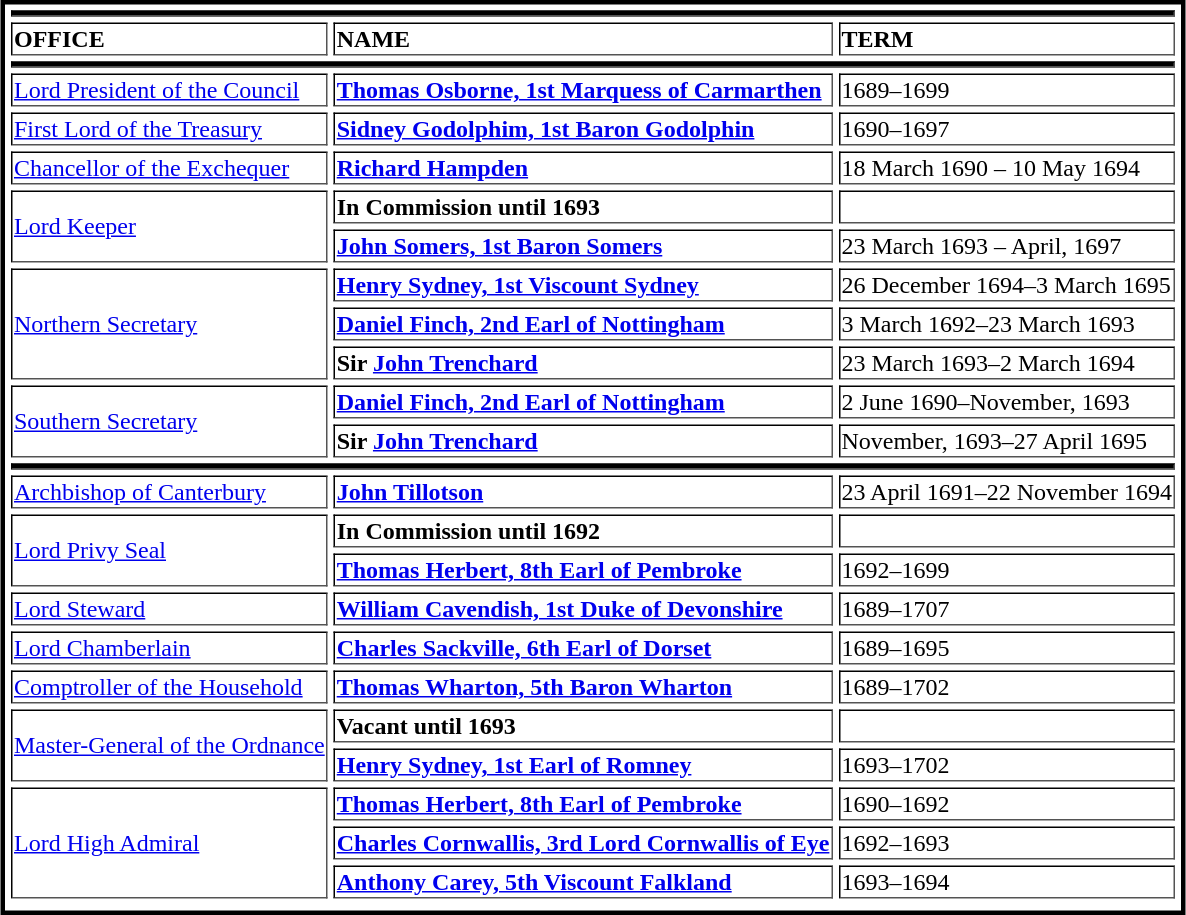<table cellpadding="1" cellspacing="4" style="margin:3px; border:3px solid #000000;" align="center" border=1 style="border-collapse: collapse;">
<tr>
<th bgcolor="#000000" colspan="3"></th>
</tr>
<tr>
<td align="left"><strong>OFFICE</strong></td>
<td align="left"><strong>NAME</strong></td>
<td align="left"><strong>TERM</strong></td>
</tr>
<tr>
<th bgcolor="#000000" colspan="3"></th>
</tr>
<tr>
<td align="left"><a href='#'>Lord President of the Council</a></td>
<td align="left"><strong><a href='#'>Thomas Osborne, 1st Marquess of Carmarthen</a></strong></td>
<td align="left">1689–1699</td>
</tr>
<tr>
<td align="left"><a href='#'>First Lord of the Treasury</a></td>
<td align="left"><strong><a href='#'>Sidney Godolphim, 1st Baron Godolphin</a></strong></td>
<td align="left">1690–1697</td>
</tr>
<tr>
<td align="left"><a href='#'>Chancellor of the Exchequer</a></td>
<td align="left"><strong><a href='#'>Richard Hampden</a></strong></td>
<td align="left">18 March 1690 – 10 May 1694</td>
</tr>
<tr>
<td align="left" rowspan="2"><a href='#'>Lord Keeper</a></td>
<td align="left"><strong>In Commission until 1693</strong></td>
<td></td>
</tr>
<tr>
<td align="left"><strong><a href='#'>John Somers, 1st Baron Somers</a></strong></td>
<td align="left">23 March 1693 – April, 1697</td>
</tr>
<tr>
<td align="left" rowspan="3"><a href='#'>Northern Secretary</a></td>
<td align="left"><strong><a href='#'>Henry Sydney, 1st Viscount Sydney</a></strong></td>
<td align="left">26 December 1694–3 March 1695</td>
</tr>
<tr>
<td align="left"><strong><a href='#'>Daniel Finch, 2nd Earl of Nottingham</a></strong></td>
<td align="left">3 March 1692–23 March 1693</td>
</tr>
<tr>
<td align="left"><strong>Sir <a href='#'>John Trenchard</a></strong></td>
<td align="left">23 March 1693–2 March 1694</td>
</tr>
<tr>
<td align="left" rowspan="2"><a href='#'>Southern Secretary</a></td>
<td align="left"><strong><a href='#'>Daniel Finch, 2nd Earl of Nottingham</a></strong></td>
<td align="left">2 June 1690–November, 1693</td>
</tr>
<tr>
<td align="left"><strong>Sir <a href='#'>John Trenchard</a></strong></td>
<td align="left">November, 1693–27 April 1695</td>
</tr>
<tr>
<th bgcolor="#000000" colspan="3"></th>
</tr>
<tr>
<td align="left"><a href='#'>Archbishop of Canterbury</a></td>
<td align="left"><strong><a href='#'>John Tillotson</a></strong></td>
<td align="left">23 April 1691–22 November 1694</td>
</tr>
<tr>
<td align="left" rowspan="2"><a href='#'>Lord Privy Seal</a></td>
<td><strong>In Commission until 1692</strong></td>
<td></td>
</tr>
<tr>
<td align="left"><strong><a href='#'>Thomas Herbert, 8th Earl of Pembroke</a></strong></td>
<td align="left">1692–1699</td>
</tr>
<tr>
<td align="left"><a href='#'>Lord Steward</a></td>
<td align="left"><strong><a href='#'>William Cavendish, 1st Duke of Devonshire</a></strong></td>
<td align="left">1689–1707</td>
</tr>
<tr>
<td align="left"><a href='#'>Lord Chamberlain</a></td>
<td align="left"><strong><a href='#'>Charles Sackville, 6th Earl of Dorset</a></strong></td>
<td align="left">1689–1695</td>
</tr>
<tr>
<td align="left"><a href='#'>Comptroller of the Household</a></td>
<td align="left"><strong><a href='#'>Thomas Wharton, 5th Baron Wharton</a></strong></td>
<td align="left">1689–1702</td>
</tr>
<tr>
<td align="left" rowspan="2"><a href='#'>Master-General of the Ordnance</a></td>
<td align="left"><strong>Vacant until 1693</strong></td>
<td></td>
</tr>
<tr>
<td align="left"><strong><a href='#'>Henry Sydney, 1st Earl of Romney</a></strong></td>
<td align="left">1693–1702</td>
</tr>
<tr>
<td align="left" rowspan="3"><a href='#'>Lord High Admiral</a></td>
<td align="left"><strong><a href='#'>Thomas Herbert, 8th Earl of Pembroke</a></strong></td>
<td align="left">1690–1692</td>
</tr>
<tr>
<td align="left"><strong><a href='#'>Charles Cornwallis, 3rd Lord Cornwallis of Eye</a></strong></td>
<td align="left">1692–1693</td>
</tr>
<tr>
<td align="left"><strong><a href='#'>Anthony Carey, 5th Viscount Falkland</a></strong></td>
<td align="left">1693–1694</td>
</tr>
<tr>
</tr>
</table>
